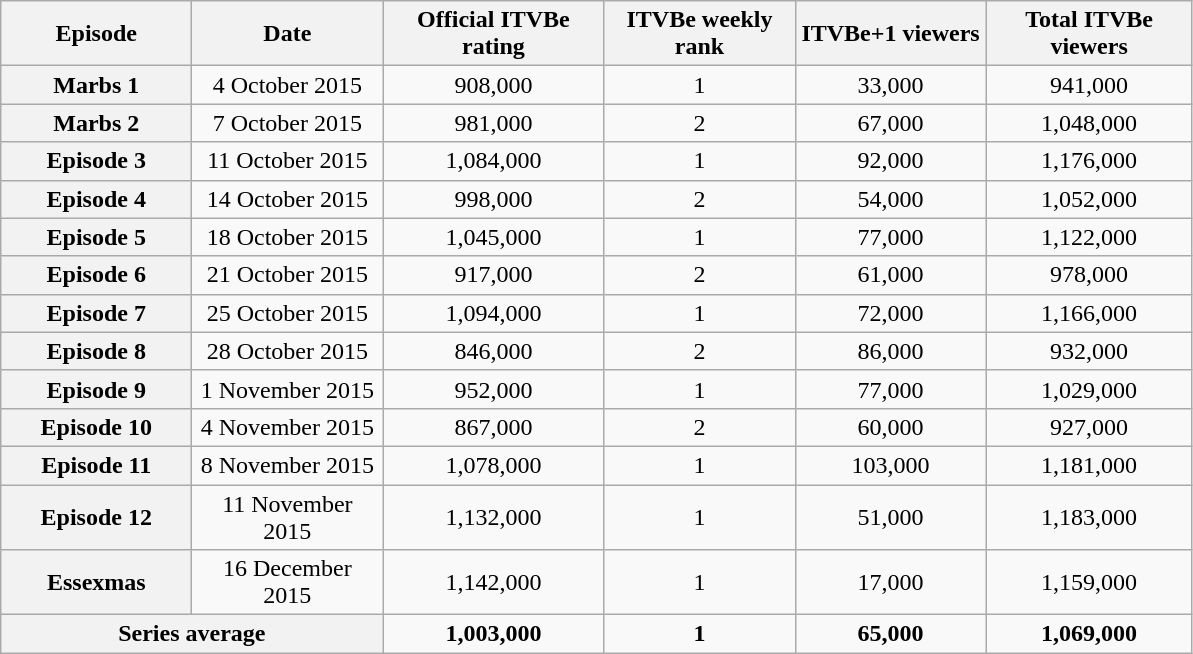<table class="wikitable sortable" style="text-align:center">
<tr>
<th scope="col" style="width:120px;">Episode</th>
<th scope="col" style="width:120px;">Date</th>
<th scope="col" style="width:140px;">Official ITVBe rating<br></th>
<th scope="col" style="width:120px;">ITVBe weekly rank</th>
<th scope="col" style="width:120px;">ITVBe+1 viewers </th>
<th scope="col" style="width:130px;">Total ITVBe viewers</th>
</tr>
<tr>
<th scope="row">Marbs 1</th>
<td>4 October 2015</td>
<td>908,000</td>
<td>1</td>
<td>33,000</td>
<td>941,000</td>
</tr>
<tr>
<th scope="row">Marbs 2</th>
<td>7 October 2015</td>
<td>981,000</td>
<td>2</td>
<td>67,000</td>
<td>1,048,000</td>
</tr>
<tr>
<th scope="row">Episode 3</th>
<td>11 October 2015</td>
<td>1,084,000</td>
<td>1</td>
<td>92,000</td>
<td>1,176,000</td>
</tr>
<tr>
<th scope="row">Episode 4</th>
<td>14 October 2015</td>
<td>998,000</td>
<td>2</td>
<td>54,000</td>
<td>1,052,000</td>
</tr>
<tr>
<th scope="row">Episode 5</th>
<td>18 October 2015</td>
<td>1,045,000</td>
<td>1</td>
<td>77,000</td>
<td>1,122,000</td>
</tr>
<tr>
<th scope="row">Episode 6</th>
<td>21 October 2015</td>
<td>917,000</td>
<td>2</td>
<td>61,000</td>
<td>978,000</td>
</tr>
<tr>
<th scope="row">Episode 7</th>
<td>25 October 2015</td>
<td>1,094,000</td>
<td>1</td>
<td>72,000</td>
<td>1,166,000</td>
</tr>
<tr>
<th scope="row">Episode 8</th>
<td>28 October 2015</td>
<td>846,000</td>
<td>2</td>
<td>86,000</td>
<td>932,000</td>
</tr>
<tr>
<th scope="row">Episode 9</th>
<td>1 November 2015</td>
<td>952,000</td>
<td>1</td>
<td>77,000</td>
<td>1,029,000</td>
</tr>
<tr>
<th scope="row">Episode 10</th>
<td>4 November 2015</td>
<td>867,000</td>
<td>2</td>
<td>60,000</td>
<td>927,000</td>
</tr>
<tr>
<th scope="row">Episode 11</th>
<td>8 November 2015</td>
<td>1,078,000</td>
<td>1</td>
<td>103,000</td>
<td>1,181,000</td>
</tr>
<tr>
<th scope="row">Episode 12</th>
<td>11 November 2015</td>
<td>1,132,000</td>
<td>1</td>
<td>51,000</td>
<td>1,183,000</td>
</tr>
<tr>
<th scope="row">Essexmas</th>
<td>16 December 2015</td>
<td>1,142,000</td>
<td>1</td>
<td>17,000</td>
<td>1,159,000</td>
</tr>
<tr>
<th scope="row" colspan="2">Series average</th>
<td><strong>1,003,000</strong></td>
<td><strong>1</strong></td>
<td><strong>65,000</strong></td>
<td><strong>1,069,000</strong></td>
</tr>
</table>
